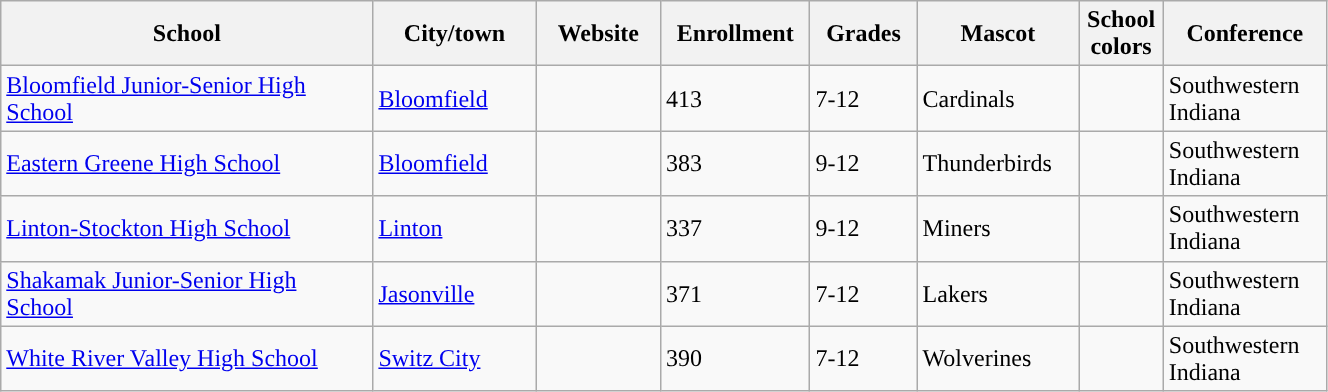<table class="wikitable sortable" width="70%">
<tr>
<th width="20%">School</th>
<th width="08%">City/town</th>
<th width="06%">Website</th>
<th width="04%">Enrollment</th>
<th width="04%">Grades</th>
<th width="04%">Mascot</th>
<th width=01%>School colors</th>
<th width="04%">Conference</th>
</tr>
<tr>
<td><a href='#'>Bloomfield Junior-Senior High School</a></td>
<td><a href='#'>Bloomfield</a></td>
<td></td>
<td>413</td>
<td>7-12</td>
<td>Cardinals</td>
<td> </td>
<td>Southwestern Indiana</td>
</tr>
<tr>
<td><a href='#'>Eastern Greene High School</a></td>
<td><a href='#'>Bloomfield</a></td>
<td></td>
<td>383</td>
<td>9-12</td>
<td>Thunderbirds</td>
<td>  </td>
<td>Southwestern Indiana</td>
</tr>
<tr>
<td><a href='#'>Linton-Stockton High School</a></td>
<td><a href='#'>Linton</a></td>
<td></td>
<td>337</td>
<td>9-12</td>
<td>Miners</td>
<td>  </td>
<td>Southwestern Indiana</td>
</tr>
<tr>
<td><a href='#'>Shakamak Junior-Senior High School</a></td>
<td><a href='#'>Jasonville</a></td>
<td></td>
<td>371</td>
<td>7-12</td>
<td>Lakers</td>
<td> </td>
<td>Southwestern Indiana</td>
</tr>
<tr>
<td><a href='#'>White River Valley High School</a></td>
<td><a href='#'>Switz City</a></td>
<td></td>
<td>390</td>
<td>7-12</td>
<td>Wolverines</td>
<td>  </td>
<td>Southwestern Indiana</td>
</tr>
</table>
